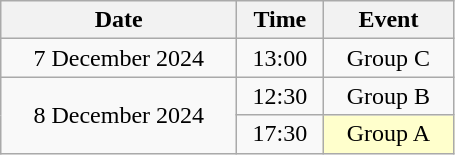<table class = "wikitable" style="text-align:center;">
<tr>
<th width=150>Date</th>
<th width=50>Time</th>
<th width=80>Event</th>
</tr>
<tr>
<td>7 December 2024</td>
<td>13:00</td>
<td>Group C</td>
</tr>
<tr>
<td rowspan=2>8 December 2024</td>
<td>12:30</td>
<td>Group B</td>
</tr>
<tr>
<td>17:30</td>
<td bgcolor=ffffcc>Group A</td>
</tr>
</table>
